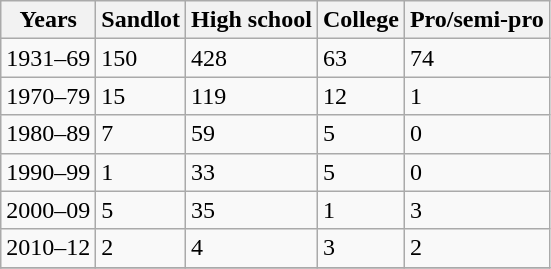<table class="wikitable sortable floatright">
<tr>
<th>Years</th>
<th>Sandlot</th>
<th>High school</th>
<th>College</th>
<th>Pro/semi-pro</th>
</tr>
<tr>
<td>1931–69</td>
<td>150</td>
<td>428</td>
<td>63</td>
<td>74</td>
</tr>
<tr>
<td>1970–79</td>
<td>15</td>
<td>119</td>
<td>12</td>
<td>1</td>
</tr>
<tr>
<td>1980–89</td>
<td>7</td>
<td>59</td>
<td>5</td>
<td>0</td>
</tr>
<tr>
<td>1990–99</td>
<td>1</td>
<td>33</td>
<td>5</td>
<td>0</td>
</tr>
<tr>
<td>2000–09</td>
<td>5</td>
<td>35</td>
<td>1</td>
<td>3</td>
</tr>
<tr>
<td>2010–12</td>
<td>2</td>
<td>4</td>
<td>3</td>
<td>2</td>
</tr>
<tr>
</tr>
</table>
